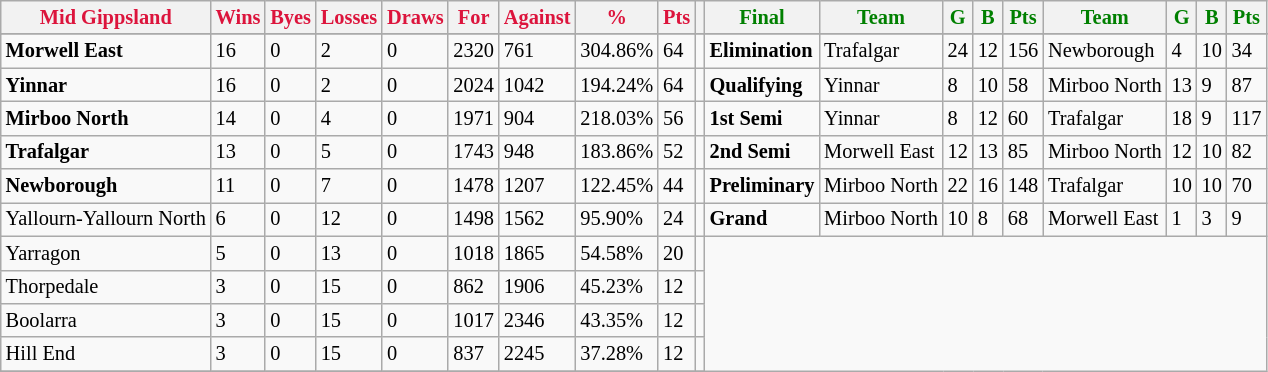<table style="font-size: 85%; text-align: left;" class="wikitable">
<tr>
<th style="color:crimson">Mid Gippsland</th>
<th style="color:crimson">Wins</th>
<th style="color:crimson">Byes</th>
<th style="color:crimson">Losses</th>
<th style="color:crimson">Draws</th>
<th style="color:crimson">For</th>
<th style="color:crimson">Against</th>
<th style="color:crimson">%</th>
<th style="color:crimson">Pts</th>
<th></th>
<th style="color:green">Final</th>
<th style="color:green">Team</th>
<th style="color:green">G</th>
<th style="color:green">B</th>
<th style="color:green">Pts</th>
<th style="color:green">Team</th>
<th style="color:green">G</th>
<th style="color:green">B</th>
<th style="color:green">Pts</th>
</tr>
<tr>
</tr>
<tr>
</tr>
<tr>
<td><strong>	Morwell East	</strong></td>
<td>16</td>
<td>0</td>
<td>2</td>
<td>0</td>
<td>2320</td>
<td>761</td>
<td>304.86%</td>
<td>64</td>
<td></td>
<td><strong>Elimination</strong></td>
<td>Trafalgar</td>
<td>24</td>
<td>12</td>
<td>156</td>
<td>Newborough</td>
<td>4</td>
<td>10</td>
<td>34</td>
</tr>
<tr>
<td><strong>	Yinnar	</strong></td>
<td>16</td>
<td>0</td>
<td>2</td>
<td>0</td>
<td>2024</td>
<td>1042</td>
<td>194.24%</td>
<td>64</td>
<td></td>
<td><strong>Qualifying</strong></td>
<td>Yinnar</td>
<td>8</td>
<td>10</td>
<td>58</td>
<td>Mirboo North</td>
<td>13</td>
<td>9</td>
<td>87</td>
</tr>
<tr>
<td><strong>	Mirboo North	</strong></td>
<td>14</td>
<td>0</td>
<td>4</td>
<td>0</td>
<td>1971</td>
<td>904</td>
<td>218.03%</td>
<td>56</td>
<td></td>
<td><strong>1st Semi</strong></td>
<td>Yinnar</td>
<td>8</td>
<td>12</td>
<td>60</td>
<td>Trafalgar</td>
<td>18</td>
<td>9</td>
<td>117</td>
</tr>
<tr>
<td><strong>	Trafalgar	</strong></td>
<td>13</td>
<td>0</td>
<td>5</td>
<td>0</td>
<td>1743</td>
<td>948</td>
<td>183.86%</td>
<td>52</td>
<td></td>
<td><strong>2nd Semi</strong></td>
<td>Morwell East</td>
<td>12</td>
<td>13</td>
<td>85</td>
<td>Mirboo North</td>
<td>12</td>
<td>10</td>
<td>82</td>
</tr>
<tr>
<td><strong>	Newborough	</strong></td>
<td>11</td>
<td>0</td>
<td>7</td>
<td>0</td>
<td>1478</td>
<td>1207</td>
<td>122.45%</td>
<td>44</td>
<td></td>
<td><strong>Preliminary</strong></td>
<td>Mirboo North</td>
<td>22</td>
<td>16</td>
<td>148</td>
<td>Trafalgar</td>
<td>10</td>
<td>10</td>
<td>70</td>
</tr>
<tr>
<td>Yallourn-Yallourn North</td>
<td>6</td>
<td>0</td>
<td>12</td>
<td>0</td>
<td>1498</td>
<td>1562</td>
<td>95.90%</td>
<td>24</td>
<td></td>
<td><strong>Grand</strong></td>
<td>Mirboo North</td>
<td>10</td>
<td>8</td>
<td>68</td>
<td>Morwell East</td>
<td>1</td>
<td>3</td>
<td>9</td>
</tr>
<tr>
<td>Yarragon</td>
<td>5</td>
<td>0</td>
<td>13</td>
<td>0</td>
<td>1018</td>
<td>1865</td>
<td>54.58%</td>
<td>20</td>
<td></td>
</tr>
<tr>
<td>Thorpedale</td>
<td>3</td>
<td>0</td>
<td>15</td>
<td>0</td>
<td>862</td>
<td>1906</td>
<td>45.23%</td>
<td>12</td>
<td></td>
</tr>
<tr>
<td>Boolarra</td>
<td>3</td>
<td>0</td>
<td>15</td>
<td>0</td>
<td>1017</td>
<td>2346</td>
<td>43.35%</td>
<td>12</td>
<td></td>
</tr>
<tr>
<td>Hill End</td>
<td>3</td>
<td>0</td>
<td>15</td>
<td>0</td>
<td>837</td>
<td>2245</td>
<td>37.28%</td>
<td>12</td>
<td></td>
</tr>
<tr>
</tr>
</table>
